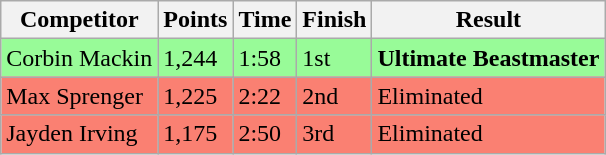<table class="wikitable sortable">
<tr>
<th>Competitor</th>
<th>Points</th>
<th>Time</th>
<th>Finish</th>
<th>Result</th>
</tr>
<tr style="background-color:#98fb98">
<td>Corbin Mackin</td>
<td>1,244</td>
<td>1:58</td>
<td>1st</td>
<td><strong>Ultimate Beastmaster</strong></td>
</tr>
<tr style="background-color:#fa8072">
<td> Max Sprenger</td>
<td>1,225</td>
<td>2:22</td>
<td>2nd</td>
<td>Eliminated</td>
</tr>
<tr style="background-color:#fa8072">
<td> Jayden Irving</td>
<td>1,175</td>
<td>2:50</td>
<td>3rd</td>
<td>Eliminated</td>
</tr>
</table>
